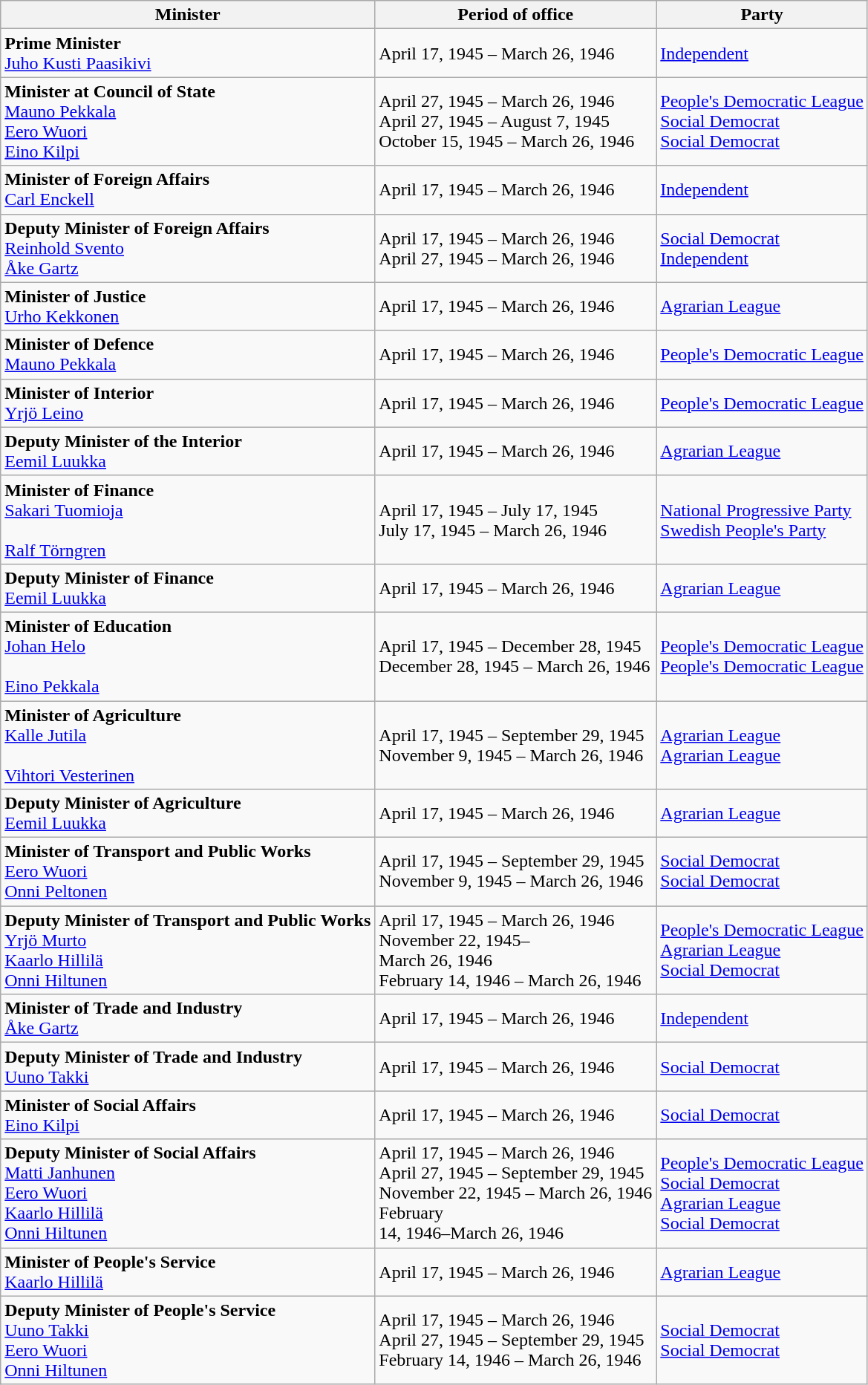<table class="wikitable">
<tr>
<th>Minister</th>
<th>Period of office</th>
<th>Party</th>
</tr>
<tr>
<td><strong>Prime Minister</strong><br><a href='#'>Juho Kusti Paasikivi</a></td>
<td>April 17, 1945 – March 26, 1946</td>
<td><a href='#'>Independent</a></td>
</tr>
<tr>
<td><strong>Minister at Council of State</strong><br><a href='#'>Mauno Pekkala</a><br><a href='#'>Eero Wuori</a><br><a href='#'>Eino Kilpi</a></td>
<td>April 27, 1945 – March 26, 1946<br>April 27, 1945 – August 7, 1945<br>October 15, 1945 – March 26, 1946</td>
<td><a href='#'>People's Democratic League</a><br><a href='#'>Social Democrat</a><br><a href='#'>Social Democrat</a></td>
</tr>
<tr>
<td><strong>Minister of  Foreign Affairs </strong><br><a href='#'>Carl Enckell</a></td>
<td>April 17, 1945 – March 26, 1946</td>
<td><a href='#'>Independent</a></td>
</tr>
<tr>
<td><strong>Deputy Minister of  Foreign Affairs </strong><br><a href='#'>Reinhold Svento</a><br><a href='#'>Åke Gartz</a></td>
<td>April 17, 1945 – March 26, 1946<br>April 27, 1945 – March 26, 1946</td>
<td><a href='#'>Social Democrat</a><br> <a href='#'>Independent</a></td>
</tr>
<tr>
<td><strong>Minister of Justice</strong><br><a href='#'>Urho Kekkonen</a></td>
<td>April 17, 1945 – March 26, 1946</td>
<td><a href='#'>Agrarian League</a></td>
</tr>
<tr>
<td><strong>Minister of Defence</strong><br><a href='#'>Mauno Pekkala</a></td>
<td>April 17, 1945 – March 26, 1946</td>
<td><a href='#'>People's Democratic League</a></td>
</tr>
<tr>
<td><strong>Minister of Interior</strong><br><a href='#'>Yrjö Leino</a></td>
<td>April 17, 1945 – March 26, 1946</td>
<td><a href='#'>People's Democratic League</a></td>
</tr>
<tr>
<td><strong>Deputy Minister of the Interior</strong><br><a href='#'>Eemil Luukka</a></td>
<td>April 17, 1945 – March 26, 1946</td>
<td><a href='#'>Agrarian League</a></td>
</tr>
<tr>
<td><strong>Minister of Finance</strong><br><a href='#'>Sakari Tuomioja</a><br><br><a href='#'>Ralf Törngren</a></td>
<td>April 17, 1945 – July 17, 1945<br>July 17, 1945 – March 26, 1946</td>
<td><a href='#'>National Progressive Party</a><br><a href='#'>Swedish People's Party</a></td>
</tr>
<tr>
<td><strong>Deputy Minister of Finance</strong><br><a href='#'>Eemil Luukka</a></td>
<td>April 17, 1945 – March 26, 1946</td>
<td><a href='#'>Agrarian League</a></td>
</tr>
<tr>
<td><strong>Minister of Education</strong><br><a href='#'>Johan Helo</a><br><br><a href='#'>Eino Pekkala</a></td>
<td>April 17, 1945 – December 28, 1945<br>December 28, 1945 – March 26, 1946</td>
<td><a href='#'>People's Democratic League</a><br><a href='#'>People's Democratic League</a></td>
</tr>
<tr>
<td><strong>Minister of Agriculture</strong><br><a href='#'>Kalle Jutila</a><br><br><a href='#'>Vihtori Vesterinen</a></td>
<td>April 17, 1945 – September 29, 1945<br>November 9, 1945 – March 26, 1946</td>
<td><a href='#'>Agrarian League</a><br><a href='#'>Agrarian League</a></td>
</tr>
<tr>
<td><strong>Deputy Minister of Agriculture</strong><br><a href='#'>Eemil Luukka</a></td>
<td>April 17, 1945 – March 26, 1946</td>
<td><a href='#'>Agrarian League</a></td>
</tr>
<tr>
<td><strong>Minister of Transport and Public Works</strong><br><a href='#'>Eero Wuori</a><br><a href='#'>Onni Peltonen</a></td>
<td>April 17, 1945 – September 29, 1945<br>November 9, 1945 – March 26, 1946</td>
<td><a href='#'>Social Democrat</a><br><a href='#'>Social Democrat</a></td>
</tr>
<tr>
<td><strong>Deputy Minister of Transport and Public Works</strong><br><a href='#'>Yrjö Murto</a><br><a href='#'>Kaarlo Hillilä</a><br><a href='#'>Onni Hiltunen</a></td>
<td>April 17, 1945 – March 26, 1946<br>November 22, 1945– <br>March 26, 1946<br>February 14, 1946 – March 26, 1946</td>
<td><a href='#'>People's Democratic League</a><br><a href='#'>Agrarian League</a><br><a href='#'>Social Democrat</a></td>
</tr>
<tr>
<td><strong>Minister of Trade and Industry</strong><br><a href='#'>Åke Gartz</a></td>
<td>April 17, 1945 – March 26, 1946</td>
<td><a href='#'>Independent</a></td>
</tr>
<tr>
<td><strong>Deputy Minister of Trade and Industry</strong><br><a href='#'>Uuno Takki</a></td>
<td>April 17, 1945 – March 26, 1946</td>
<td><a href='#'>Social Democrat</a></td>
</tr>
<tr>
<td><strong>Minister of Social Affairs</strong><br><a href='#'>Eino Kilpi</a></td>
<td>April 17, 1945 – March 26, 1946</td>
<td><a href='#'>Social Democrat</a></td>
</tr>
<tr>
<td><strong>Deputy Minister of Social Affairs</strong><br><a href='#'>Matti Janhunen</a><br><a href='#'>Eero Wuori</a><br><a href='#'>Kaarlo Hillilä</a><br><a href='#'>Onni Hiltunen</a></td>
<td>April 17, 1945 – March 26, 1946<br>April 27, 1945 – September 29, 1945<br>November 22, 1945 – March 26, 1946<br>February<br>14, 1946–March 26, 1946</td>
<td><a href='#'>People's Democratic League</a><br><a href='#'>Social Democrat</a><br><a href='#'>Agrarian League</a><br><a href='#'>Social Democrat</a></td>
</tr>
<tr>
<td><strong>Minister of People's Service</strong><br> <a href='#'>Kaarlo Hillilä</a></td>
<td>April 17, 1945 – March 26, 1946</td>
<td><a href='#'>Agrarian League</a></td>
</tr>
<tr>
<td><strong>Deputy Minister of People's Service</strong><br><a href='#'>Uuno Takki</a><br><a href='#'>Eero Wuori</a><br><a href='#'>Onni Hiltunen</a></td>
<td>April 17, 1945 – March 26, 1946<br>April 27, 1945 – September 29, 1945<br>February 14, 1946 – March 26, 1946</td>
<td><a href='#'>Social Democrat</a><br><a href='#'>Social Democrat</a></td>
</tr>
</table>
